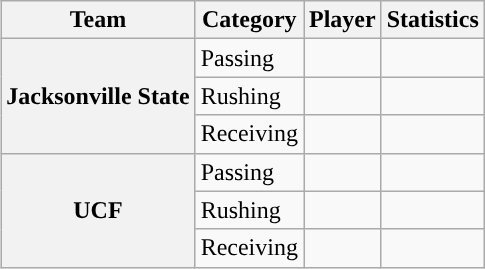<table class="wikitable" style="float:right">
<tr>
<th>Team</th>
<th>Category</th>
<th>Player</th>
<th>Statistics</th>
</tr>
<tr>
<th rowspan=3>Jacksonville State</th>
<td>Passing</td>
<td></td>
<td></td>
</tr>
<tr>
<td>Rushing</td>
<td></td>
<td></td>
</tr>
<tr>
<td>Receiving</td>
<td></td>
<td></td>
</tr>
<tr>
<th rowspan=3>UCF</th>
<td>Passing</td>
<td></td>
<td></td>
</tr>
<tr>
<td>Rushing</td>
<td></td>
<td></td>
</tr>
<tr>
<td>Receiving</td>
<td></td>
<td></td>
</tr>
</table>
